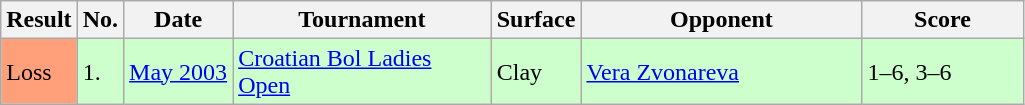<table class="wikitable">
<tr>
<th>Result</th>
<th>No.</th>
<th>Date</th>
<th width=165>Tournament</th>
<th width=50>Surface</th>
<th width=180>Opponent</th>
<th width=100>Score</th>
</tr>
<tr bgcolor="#CCFFCC">
<td style="background:#ffa07a;">Loss</td>
<td>1.</td>
<td><a href='#'>May 2003</a></td>
<td><a href='#'>Croatian Bol Ladies Open</a></td>
<td>Clay</td>
<td> <a href='#'>Vera Zvonareva</a></td>
<td>1–6, 3–6</td>
</tr>
</table>
